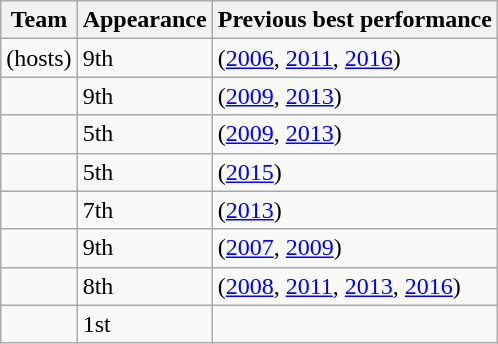<table class="wikitable sortable">
<tr>
<th>Team</th>
<th data-sort-type="number">Appearance</th>
<th>Previous best performance</th>
</tr>
<tr>
<td> (hosts)</td>
<td>9th</td>
<td> (<a href='#'>2006</a>, <a href='#'>2011</a>, <a href='#'>2016</a>)</td>
</tr>
<tr>
<td></td>
<td>9th</td>
<td> (<a href='#'>2009</a>, <a href='#'>2013</a>)</td>
</tr>
<tr>
<td></td>
<td>5th</td>
<td> (<a href='#'>2009</a>, <a href='#'>2013</a>)</td>
</tr>
<tr>
<td></td>
<td>5th</td>
<td> (<a href='#'>2015</a>)</td>
</tr>
<tr>
<td></td>
<td>7th</td>
<td> (<a href='#'>2013</a>)</td>
</tr>
<tr>
<td></td>
<td>9th</td>
<td> (<a href='#'>2007</a>, <a href='#'>2009</a>)</td>
</tr>
<tr>
<td></td>
<td>8th</td>
<td> (<a href='#'>2008</a>, <a href='#'>2011</a>, <a href='#'>2013</a>, <a href='#'>2016</a>)</td>
</tr>
<tr>
<td></td>
<td>1st</td>
<td></td>
</tr>
</table>
